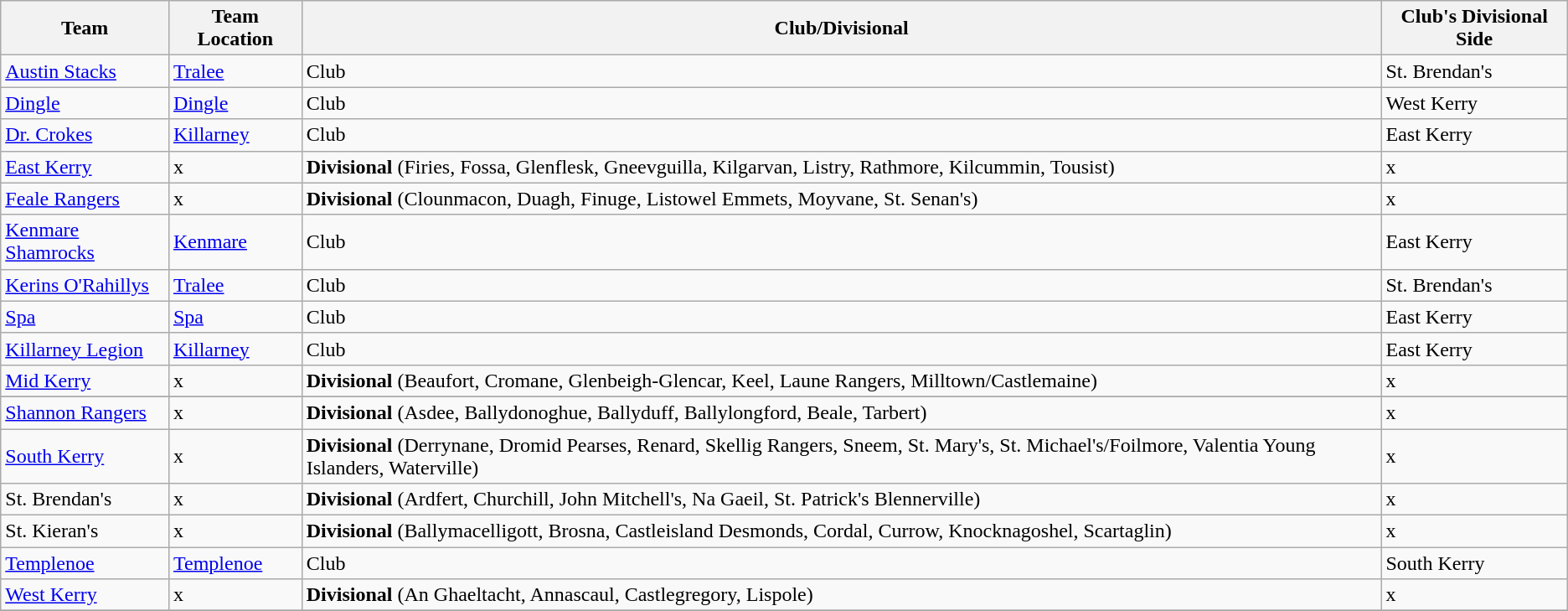<table class="wikitable sortable">
<tr>
<th>Team</th>
<th>Team Location</th>
<th>Club/Divisional</th>
<th>Club's Divisional Side</th>
</tr>
<tr>
<td><a href='#'>Austin Stacks</a></td>
<td><a href='#'>Tralee</a></td>
<td>Club</td>
<td>St. Brendan's</td>
</tr>
<tr>
<td><a href='#'>Dingle</a></td>
<td><a href='#'>Dingle</a></td>
<td>Club</td>
<td>West Kerry</td>
</tr>
<tr>
<td><a href='#'>Dr. Crokes</a></td>
<td><a href='#'>Killarney</a></td>
<td>Club</td>
<td>East Kerry</td>
</tr>
<tr>
<td><a href='#'>East Kerry</a></td>
<td>x</td>
<td><strong>Divisional</strong> (Firies, Fossa, Glenflesk, Gneevguilla, Kilgarvan, Listry, Rathmore, Kilcummin, Tousist)</td>
<td>x</td>
</tr>
<tr>
<td><a href='#'>Feale Rangers</a></td>
<td>x</td>
<td><strong>Divisional</strong> (Clounmacon, Duagh, Finuge, Listowel Emmets, Moyvane, St. Senan's)</td>
<td>x</td>
</tr>
<tr>
<td><a href='#'>Kenmare Shamrocks</a></td>
<td><a href='#'>Kenmare</a></td>
<td>Club</td>
<td>East Kerry</td>
</tr>
<tr>
<td><a href='#'>Kerins O'Rahillys</a></td>
<td><a href='#'>Tralee</a></td>
<td>Club</td>
<td>St. Brendan's</td>
</tr>
<tr>
<td><a href='#'>Spa</a></td>
<td><a href='#'>Spa</a></td>
<td>Club</td>
<td>East Kerry</td>
</tr>
<tr>
<td><a href='#'>Killarney Legion</a></td>
<td><a href='#'>Killarney</a></td>
<td>Club</td>
<td>East Kerry</td>
</tr>
<tr>
<td><a href='#'>Mid Kerry</a></td>
<td>x</td>
<td><strong>Divisional</strong> (Beaufort, Cromane, Glenbeigh-Glencar, Keel, Laune Rangers, Milltown/Castlemaine)</td>
<td>x</td>
</tr>
<tr>
</tr>
<tr>
<td><a href='#'>Shannon Rangers</a></td>
<td>x</td>
<td><strong>Divisional</strong> (Asdee, Ballydonoghue, Ballyduff, Ballylongford, Beale, Tarbert)</td>
<td>x</td>
</tr>
<tr>
<td><a href='#'>South Kerry</a></td>
<td>x</td>
<td><strong>Divisional</strong> (Derrynane, Dromid Pearses, Renard, Skellig Rangers, Sneem, St. Mary's, St. Michael's/Foilmore, Valentia Young Islanders, Waterville)</td>
<td>x</td>
</tr>
<tr>
<td>St. Brendan's</td>
<td>x</td>
<td><strong>Divisional</strong> (Ardfert, Churchill, John Mitchell's, Na Gaeil, St. Patrick's Blennerville)</td>
<td>x</td>
</tr>
<tr>
<td>St. Kieran's</td>
<td>x</td>
<td><strong>Divisional</strong> (Ballymacelligott, Brosna, Castleisland Desmonds, Cordal, Currow, Knocknagoshel, Scartaglin)</td>
<td>x</td>
</tr>
<tr>
<td><a href='#'>Templenoe</a></td>
<td><a href='#'>Templenoe</a></td>
<td>Club</td>
<td>South Kerry</td>
</tr>
<tr>
<td><a href='#'>West Kerry</a></td>
<td>x</td>
<td><strong>Divisional</strong> (An Ghaeltacht, Annascaul, Castlegregory, Lispole)</td>
<td>x</td>
</tr>
<tr>
</tr>
</table>
